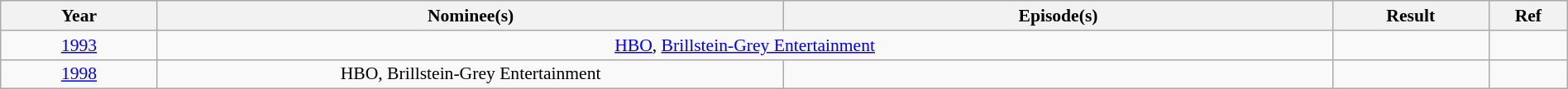<table class="wikitable plainrowheaders" style="font-size: 90%; text-align:center" width=100%>
<tr>
<th scope="col" width="10%">Year</th>
<th scope="col" width="40%">Nominee(s)</th>
<th scope="col" width="35%">Episode(s)</th>
<th scope="col" width="10%">Result</th>
<th scope="col" width="5%">Ref</th>
</tr>
<tr>
<td><a href='#'>1993</a></td>
<td colspan="2"><a href='#'>HBO</a>, <a href='#'>Brillstein-Grey Entertainment</a></td>
<td></td>
<td></td>
</tr>
<tr>
<td><a href='#'>1998</a></td>
<td>HBO, Brillstein-Grey Entertainment</td>
<td></td>
<td></td>
<td></td>
</tr>
</table>
